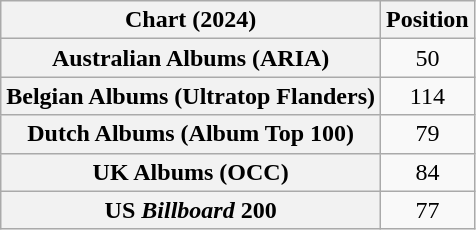<table class="wikitable sortable plainrowheaders" style="text-align:center">
<tr>
<th scope="col">Chart (2024)</th>
<th scope="col">Position</th>
</tr>
<tr>
<th scope="row">Australian Albums (ARIA)</th>
<td>50</td>
</tr>
<tr>
<th scope="row">Belgian Albums (Ultratop Flanders)</th>
<td>114</td>
</tr>
<tr>
<th scope="row">Dutch Albums (Album Top 100)</th>
<td>79</td>
</tr>
<tr>
<th scope="row">UK Albums (OCC)</th>
<td>84</td>
</tr>
<tr>
<th scope="row">US <em>Billboard</em> 200</th>
<td>77</td>
</tr>
</table>
